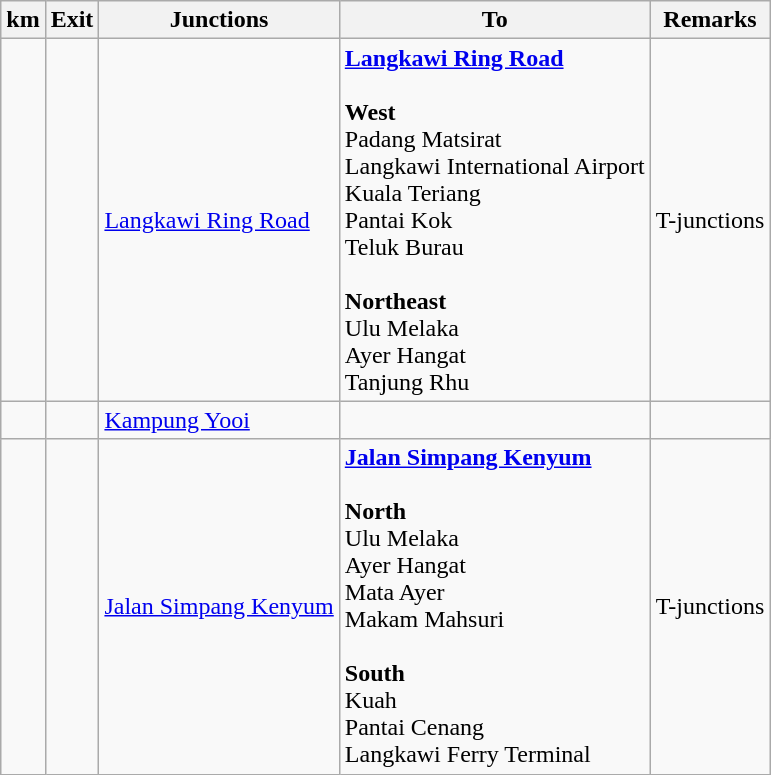<table class="wikitable">
<tr>
<th>km</th>
<th>Exit</th>
<th>Junctions</th>
<th>To</th>
<th>Remarks</th>
</tr>
<tr>
<td></td>
<td></td>
<td><a href='#'>Langkawi Ring Road</a></td>
<td> <strong><a href='#'>Langkawi Ring Road</a></strong><br><br><strong>West</strong><br>Padang Matsirat<br>Langkawi International Airport <br>Kuala Teriang<br>Pantai Kok<br>Teluk Burau<br><br><strong>Northeast</strong><br>Ulu Melaka<br>Ayer Hangat<br>Tanjung Rhu</td>
<td>T-junctions</td>
</tr>
<tr>
<td></td>
<td></td>
<td><a href='#'>Kampung Yooi</a></td>
<td></td>
<td></td>
</tr>
<tr>
<td></td>
<td></td>
<td><a href='#'>Jalan Simpang Kenyum</a></td>
<td> <strong><a href='#'>Jalan Simpang Kenyum</a></strong><br><br><strong>North</strong><br>Ulu Melaka<br>Ayer Hangat<br>Mata Ayer<br>Makam Mahsuri<br><br><strong>South</strong><br>Kuah<br>Pantai Cenang<br>Langkawi Ferry Terminal </td>
<td>T-junctions</td>
</tr>
</table>
